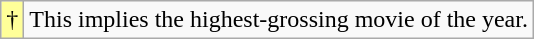<table class="wikitable">
<tr>
<td style="background-color:#FFFF99">†</td>
<td>This implies the highest-grossing movie of the year.</td>
</tr>
</table>
